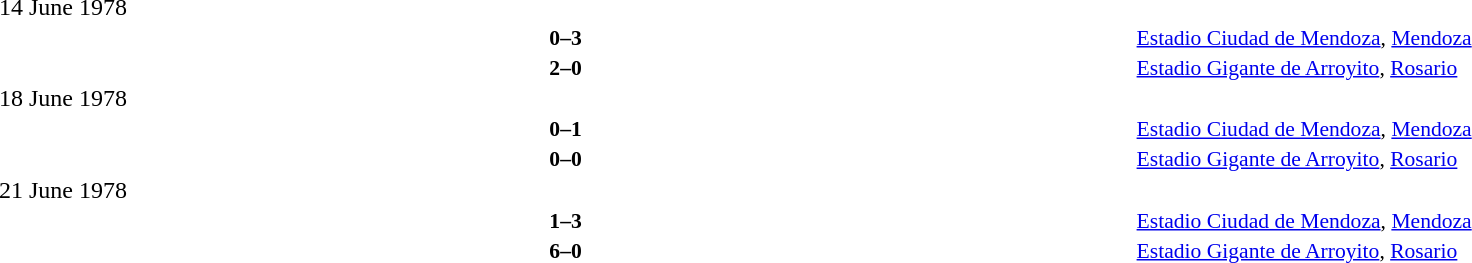<table style="width:100%" cellspacing="1">
<tr>
<th width=25%></th>
<th width=10%></th>
<th width=25%></th>
</tr>
<tr>
<td>14 June 1978</td>
</tr>
<tr style=font-size:90%>
<td align=right></td>
<td align=center><strong>0–3</strong></td>
<td></td>
<td><a href='#'>Estadio Ciudad de Mendoza</a>, <a href='#'>Mendoza</a></td>
</tr>
<tr style=font-size:90%>
<td align=right></td>
<td align=center><strong>2–0</strong></td>
<td></td>
<td><a href='#'>Estadio Gigante de Arroyito</a>, <a href='#'>Rosario</a></td>
</tr>
<tr>
<td>18 June 1978</td>
</tr>
<tr style=font-size:90%>
<td align=right></td>
<td align=center><strong>0–1</strong></td>
<td></td>
<td><a href='#'>Estadio Ciudad de Mendoza</a>, <a href='#'>Mendoza</a></td>
</tr>
<tr style=font-size:90%>
<td align=right></td>
<td align=center><strong>0–0</strong></td>
<td></td>
<td><a href='#'>Estadio Gigante de Arroyito</a>, <a href='#'>Rosario</a></td>
</tr>
<tr>
<td>21 June 1978</td>
</tr>
<tr style=font-size:90%>
<td align=right></td>
<td align=center><strong>1–3</strong></td>
<td></td>
<td><a href='#'>Estadio Ciudad de Mendoza</a>, <a href='#'>Mendoza</a></td>
</tr>
<tr style=font-size:90%>
<td align=right></td>
<td align=center><strong>6–0</strong></td>
<td></td>
<td><a href='#'>Estadio Gigante de Arroyito</a>, <a href='#'>Rosario</a></td>
</tr>
</table>
